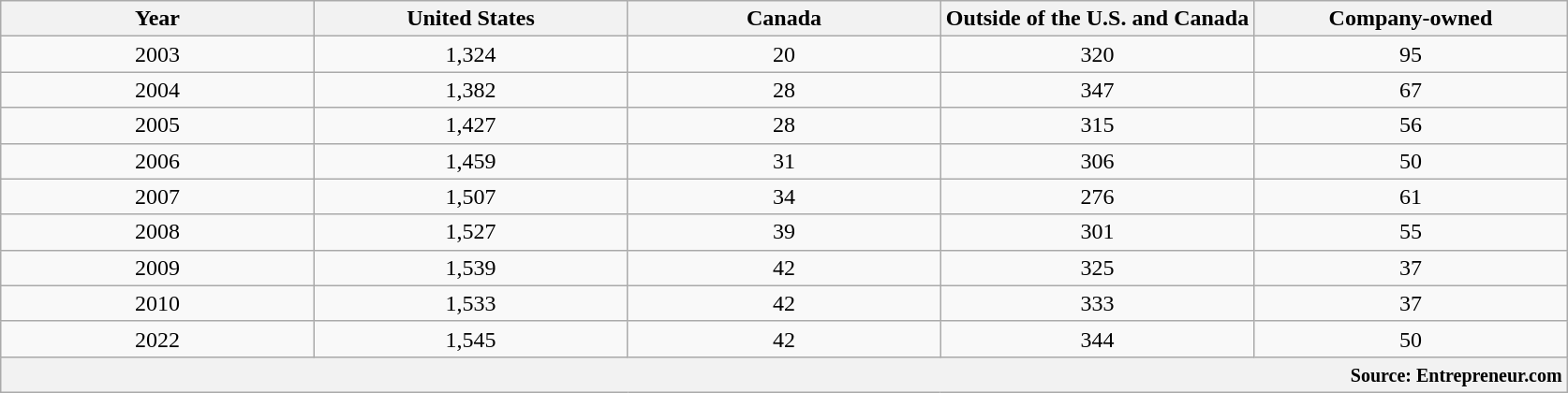<table class="wikitable" style="margin:1em auto; text-align:center;">
<tr>
<th width=20%>Year</th>
<th width=20%>United States</th>
<th width=20%>Canada</th>
<th width=20%>Outside of the U.S. and Canada</th>
<th width=20%>Company-owned</th>
</tr>
<tr>
<td>2003</td>
<td>1,324</td>
<td>20</td>
<td>320</td>
<td>95</td>
</tr>
<tr>
<td>2004</td>
<td>1,382</td>
<td>28</td>
<td>347</td>
<td>67</td>
</tr>
<tr>
<td>2005</td>
<td>1,427</td>
<td>28</td>
<td>315</td>
<td>56</td>
</tr>
<tr>
<td>2006</td>
<td>1,459</td>
<td>31</td>
<td>306</td>
<td>50</td>
</tr>
<tr>
<td>2007</td>
<td>1,507</td>
<td>34</td>
<td>276</td>
<td>61</td>
</tr>
<tr>
<td>2008</td>
<td>1,527</td>
<td>39</td>
<td>301</td>
<td>55</td>
</tr>
<tr>
<td>2009</td>
<td>1,539</td>
<td>42</td>
<td>325</td>
<td>37</td>
</tr>
<tr>
<td>2010</td>
<td>1,533</td>
<td>42</td>
<td>333</td>
<td>37</td>
</tr>
<tr>
<td>2022</td>
<td>1,545</td>
<td>42</td>
<td>344</td>
<td>50</td>
</tr>
<tr>
<th colspan=5 style="text-align:right;"><small>Source: Entrepreneur.com</small></th>
</tr>
</table>
